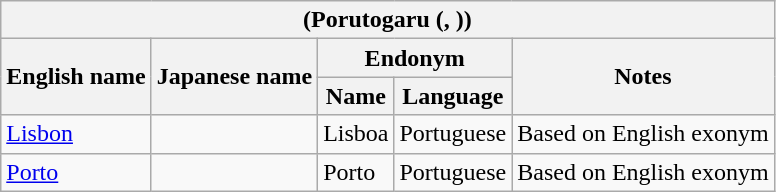<table class="wikitable sortable">
<tr>
<th colspan="5"> (Porutogaru (, ))</th>
</tr>
<tr>
<th rowspan="2">English name</th>
<th rowspan="2">Japanese name</th>
<th colspan="2">Endonym</th>
<th rowspan="2">Notes</th>
</tr>
<tr>
<th>Name</th>
<th>Language</th>
</tr>
<tr>
<td><a href='#'>Lisbon</a></td>
<td></td>
<td>Lisboa</td>
<td>Portuguese</td>
<td>Based on English exonym</td>
</tr>
<tr>
<td><a href='#'>Porto</a></td>
<td></td>
<td>Porto</td>
<td>Portuguese</td>
<td>Based on English exonym</td>
</tr>
</table>
